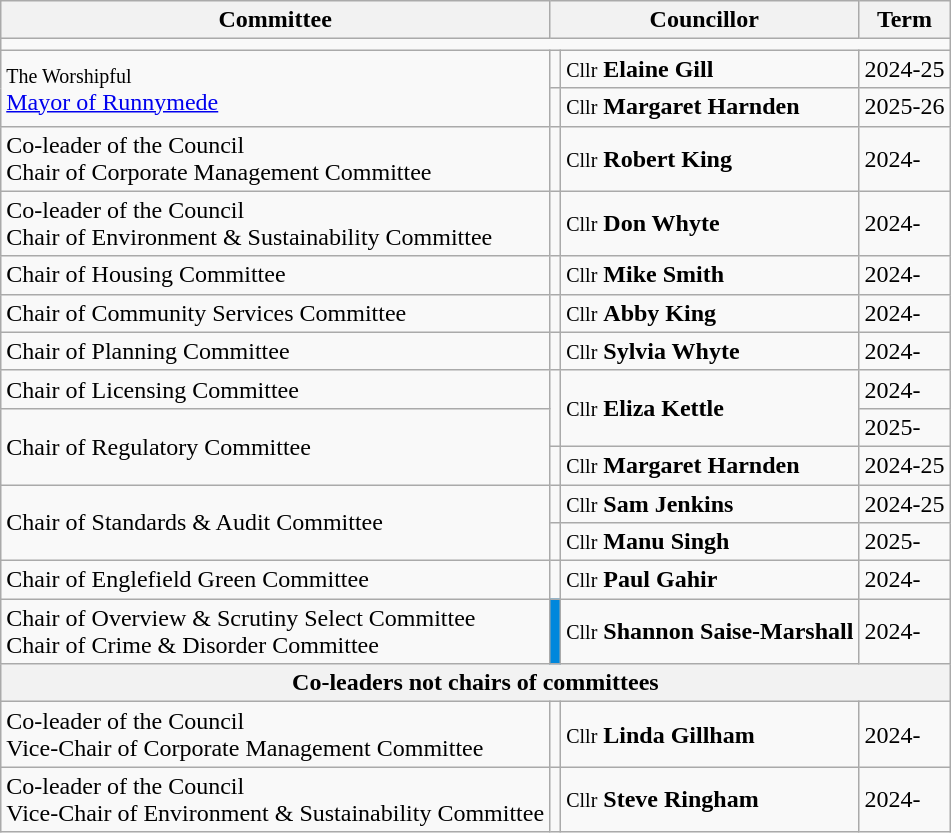<table class="wikitable">
<tr>
<th>Committee</th>
<th colspan=2>Councillor</th>
<th colspan=2>Term</th>
</tr>
<tr>
<td colspan="4" align="center"></td>
</tr>
<tr>
<td rowspan="2"><small>The Worshipful</small><br><a href='#'>Mayor of Runnymede</a></td>
<td style=background:></td>
<td><small>Cllr</small> <strong>Elaine Gill</strong></td>
<td>2024-25</td>
</tr>
<tr>
<td style=background:></td>
<td><small>Cllr</small> <strong>Margaret Harnden</strong></td>
<td>2025-26</td>
</tr>
<tr>
<td>Co-leader of the Council<br>Chair of Corporate Management Committee</td>
<td style=background:></td>
<td><small>Cllr</small> <strong>Robert King</strong></td>
<td>2024-</td>
</tr>
<tr>
<td>Co-leader of the Council<br>Chair of Environment & Sustainability Committee</td>
<td style=background:></td>
<td><small>Cllr</small> <strong>Don Whyte</strong></td>
<td>2024-</td>
</tr>
<tr>
<td>Chair of Housing Committee</td>
<td style=background:></td>
<td><small>Cllr</small> <strong>Mike Smith</strong></td>
<td>2024-</td>
</tr>
<tr>
<td>Chair of Community Services Committee</td>
<td style=background:></td>
<td><small>Cllr</small> <strong>Abby King</strong></td>
<td>2024-</td>
</tr>
<tr>
<td>Chair of Planning Committee</td>
<td style=background:></td>
<td><small>Cllr</small> <strong>Sylvia Whyte</strong></td>
<td>2024-</td>
</tr>
<tr>
<td>Chair of Licensing Committee</td>
<td rowspan="2" style=background:></td>
<td rowspan="2"><small>Cllr</small> <strong>Eliza Kettle</strong></td>
<td>2024-</td>
</tr>
<tr>
<td rowspan="2">Chair of Regulatory Committee</td>
<td>2025-</td>
</tr>
<tr>
<td style=background:></td>
<td><small>Cllr</small> <strong>Margaret Harnden</strong></td>
<td>2024-25</td>
</tr>
<tr>
<td rowspan=2>Chair of Standards & Audit Committee</td>
<td style=background:></td>
<td><small>Cllr</small> <strong>Sam Jenkins</strong></td>
<td>2024-25</td>
</tr>
<tr>
<td style=background:></td>
<td><small>Cllr</small> <strong>Manu Singh</strong></td>
<td>2025-</td>
</tr>
<tr>
<td>Chair of Englefield Green Committee</td>
<td style=background:></td>
<td><small>Cllr</small> <strong>Paul Gahir</strong></td>
<td>2024-</td>
</tr>
<tr>
<td>Chair of Overview & Scrutiny Select Committee<br>Chair of Crime & Disorder Committee</td>
<td style="background:#0087DC"></td>
<td><small>Cllr</small> <strong>Shannon Saise-Marshall</strong></td>
<td>2024-</td>
</tr>
<tr>
<th colspan="4" align="center">Co-leaders not chairs of committees</th>
</tr>
<tr>
<td>Co-leader of the Council<br>Vice-Chair of Corporate Management Committee</td>
<td style=background:></td>
<td><small>Cllr</small> <strong>Linda Gillham</strong></td>
<td>2024-</td>
</tr>
<tr>
<td>Co-leader of the Council<br>Vice-Chair of Environment & Sustainability Committee</td>
<td style=background:></td>
<td><small>Cllr</small> <strong>Steve Ringham</strong></td>
<td>2024-</td>
</tr>
</table>
